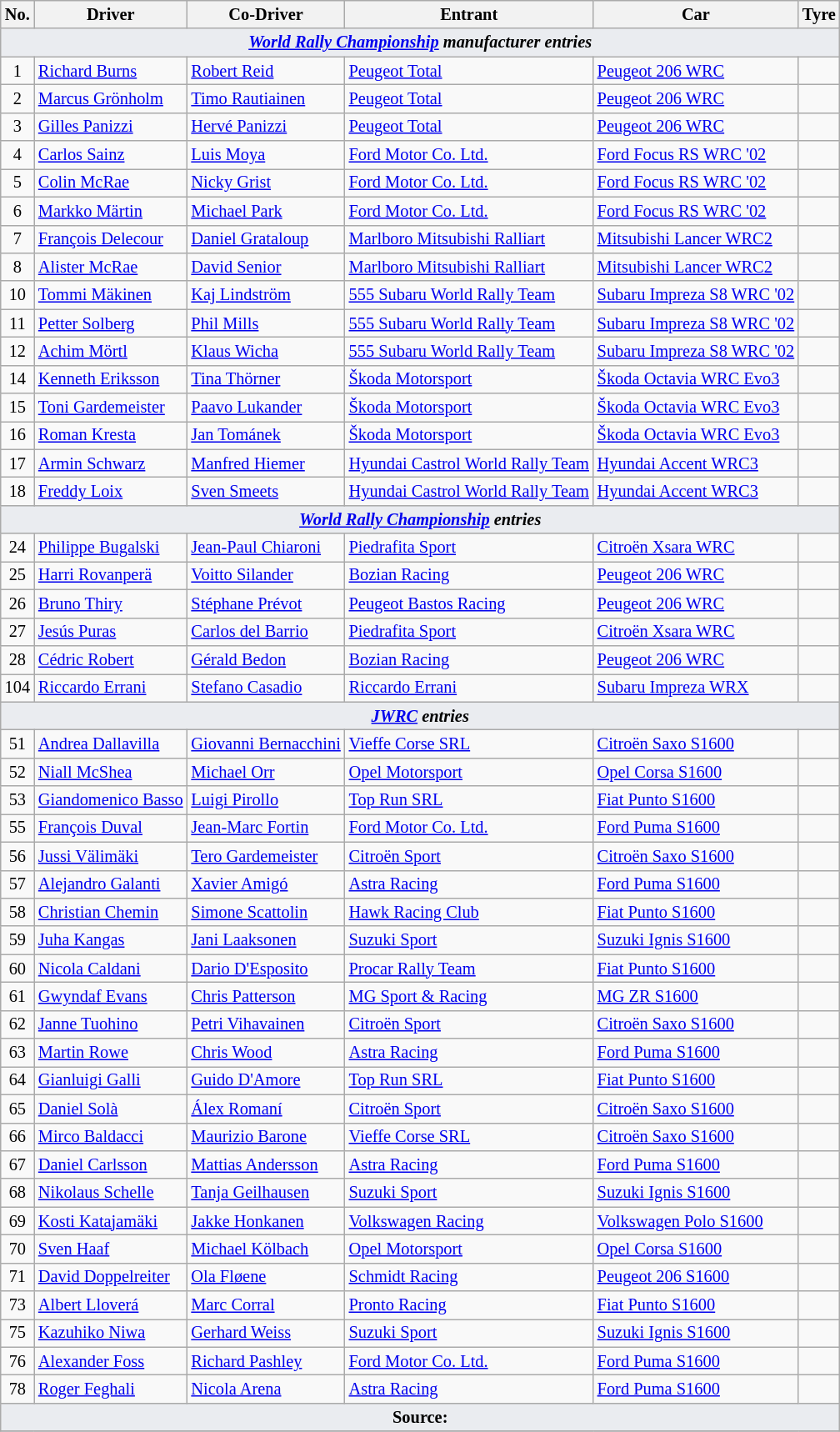<table class="wikitable" style="font-size: 85%;">
<tr>
<th>No.</th>
<th>Driver</th>
<th>Co-Driver</th>
<th>Entrant</th>
<th>Car</th>
<th>Tyre</th>
</tr>
<tr>
<td style="background-color:#EAECF0; text-align:center" colspan="6"><strong><em><a href='#'>World Rally Championship</a> manufacturer entries</em></strong></td>
</tr>
<tr>
<td align="center">1</td>
<td> <a href='#'>Richard Burns</a></td>
<td> <a href='#'>Robert Reid</a></td>
<td> <a href='#'>Peugeot Total</a></td>
<td><a href='#'>Peugeot 206 WRC</a></td>
<td align="center"></td>
</tr>
<tr>
<td align="center">2</td>
<td> <a href='#'>Marcus Grönholm</a></td>
<td> <a href='#'>Timo Rautiainen</a></td>
<td> <a href='#'>Peugeot Total</a></td>
<td><a href='#'>Peugeot 206 WRC</a></td>
<td align="center"></td>
</tr>
<tr>
<td align="center">3</td>
<td> <a href='#'>Gilles Panizzi</a></td>
<td> <a href='#'>Hervé Panizzi</a></td>
<td> <a href='#'>Peugeot Total</a></td>
<td><a href='#'>Peugeot 206 WRC</a></td>
<td align="center"></td>
</tr>
<tr>
<td align="center">4</td>
<td> <a href='#'>Carlos Sainz</a></td>
<td> <a href='#'>Luis Moya</a></td>
<td> <a href='#'>Ford Motor Co. Ltd.</a></td>
<td><a href='#'>Ford Focus RS WRC '02</a></td>
<td align="center"></td>
</tr>
<tr>
<td align="center">5</td>
<td> <a href='#'>Colin McRae</a></td>
<td> <a href='#'>Nicky Grist</a></td>
<td> <a href='#'>Ford Motor Co. Ltd.</a></td>
<td><a href='#'>Ford Focus RS WRC '02</a></td>
<td align="center"></td>
</tr>
<tr>
<td align="center">6</td>
<td> <a href='#'>Markko Märtin</a></td>
<td> <a href='#'>Michael Park</a></td>
<td> <a href='#'>Ford Motor Co. Ltd.</a></td>
<td><a href='#'>Ford Focus RS WRC '02</a></td>
<td align="center"></td>
</tr>
<tr>
<td align="center">7</td>
<td> <a href='#'>François Delecour</a></td>
<td> <a href='#'>Daniel Grataloup</a></td>
<td> <a href='#'>Marlboro Mitsubishi Ralliart</a></td>
<td><a href='#'>Mitsubishi Lancer WRC2</a></td>
<td align="center"></td>
</tr>
<tr>
<td align="center">8</td>
<td> <a href='#'>Alister McRae</a></td>
<td> <a href='#'>David Senior</a></td>
<td> <a href='#'>Marlboro Mitsubishi Ralliart</a></td>
<td><a href='#'>Mitsubishi Lancer WRC2</a></td>
<td align="center"></td>
</tr>
<tr>
<td align="center">10</td>
<td> <a href='#'>Tommi Mäkinen</a></td>
<td> <a href='#'>Kaj Lindström</a></td>
<td> <a href='#'>555 Subaru World Rally Team</a></td>
<td><a href='#'>Subaru Impreza S8 WRC '02</a></td>
<td align="center"></td>
</tr>
<tr>
<td align="center">11</td>
<td> <a href='#'>Petter Solberg</a></td>
<td> <a href='#'>Phil Mills</a></td>
<td> <a href='#'>555 Subaru World Rally Team</a></td>
<td><a href='#'>Subaru Impreza S8 WRC '02</a></td>
<td align="center"></td>
</tr>
<tr>
<td align="center">12</td>
<td> <a href='#'>Achim Mörtl</a></td>
<td> <a href='#'>Klaus Wicha</a></td>
<td> <a href='#'>555 Subaru World Rally Team</a></td>
<td><a href='#'>Subaru Impreza S8 WRC '02</a></td>
<td align="center"></td>
</tr>
<tr>
<td align="center">14</td>
<td> <a href='#'>Kenneth Eriksson</a></td>
<td> <a href='#'>Tina Thörner</a></td>
<td> <a href='#'>Škoda Motorsport</a></td>
<td><a href='#'>Škoda Octavia WRC Evo3</a></td>
<td align="center"></td>
</tr>
<tr>
<td align="center">15</td>
<td> <a href='#'>Toni Gardemeister</a></td>
<td> <a href='#'>Paavo Lukander</a></td>
<td> <a href='#'>Škoda Motorsport</a></td>
<td><a href='#'>Škoda Octavia WRC Evo3</a></td>
<td align="center"></td>
</tr>
<tr>
<td align="center">16</td>
<td> <a href='#'>Roman Kresta</a></td>
<td> <a href='#'>Jan Tománek</a></td>
<td> <a href='#'>Škoda Motorsport</a></td>
<td><a href='#'>Škoda Octavia WRC Evo3</a></td>
<td align="center"></td>
</tr>
<tr>
<td align="center">17</td>
<td> <a href='#'>Armin Schwarz</a></td>
<td> <a href='#'>Manfred Hiemer</a></td>
<td> <a href='#'>Hyundai Castrol World Rally Team</a></td>
<td><a href='#'>Hyundai Accent WRC3</a></td>
<td align="center"></td>
</tr>
<tr>
<td align="center">18</td>
<td> <a href='#'>Freddy Loix</a></td>
<td> <a href='#'>Sven Smeets</a></td>
<td> <a href='#'>Hyundai Castrol World Rally Team</a></td>
<td><a href='#'>Hyundai Accent WRC3</a></td>
<td align="center"></td>
</tr>
<tr>
<td style="background-color:#EAECF0; text-align:center" colspan="6"><strong><em><a href='#'>World Rally Championship</a> entries</em></strong></td>
</tr>
<tr>
<td align="center">24</td>
<td> <a href='#'>Philippe Bugalski</a></td>
<td> <a href='#'>Jean-Paul Chiaroni</a></td>
<td> <a href='#'>Piedrafita Sport</a></td>
<td><a href='#'>Citroën Xsara WRC</a></td>
<td align="center"></td>
</tr>
<tr>
<td align="center">25</td>
<td> <a href='#'>Harri Rovanperä</a></td>
<td> <a href='#'>Voitto Silander</a></td>
<td> <a href='#'>Bozian Racing</a></td>
<td><a href='#'>Peugeot 206 WRC</a></td>
<td align="center"></td>
</tr>
<tr>
<td align="center">26</td>
<td> <a href='#'>Bruno Thiry</a></td>
<td> <a href='#'>Stéphane Prévot</a></td>
<td> <a href='#'>Peugeot Bastos Racing</a></td>
<td><a href='#'>Peugeot 206 WRC</a></td>
<td align="center"></td>
</tr>
<tr>
<td align="center">27</td>
<td> <a href='#'>Jesús Puras</a></td>
<td> <a href='#'>Carlos del Barrio</a></td>
<td> <a href='#'>Piedrafita Sport</a></td>
<td><a href='#'>Citroën Xsara WRC</a></td>
<td align="center"></td>
</tr>
<tr>
<td align="center">28</td>
<td> <a href='#'>Cédric Robert</a></td>
<td> <a href='#'>Gérald Bedon</a></td>
<td> <a href='#'>Bozian Racing</a></td>
<td><a href='#'>Peugeot 206 WRC</a></td>
<td align="center"></td>
</tr>
<tr>
<td align="center">104</td>
<td> <a href='#'>Riccardo Errani</a></td>
<td> <a href='#'>Stefano Casadio</a></td>
<td> <a href='#'>Riccardo Errani</a></td>
<td><a href='#'>Subaru Impreza WRX</a></td>
<td></td>
</tr>
<tr>
<td style="background-color:#EAECF0; text-align:center" colspan="6"><strong><em><a href='#'>JWRC</a> entries</em></strong></td>
</tr>
<tr>
<td align="center">51</td>
<td> <a href='#'>Andrea Dallavilla</a></td>
<td> <a href='#'>Giovanni Bernacchini</a></td>
<td> <a href='#'>Vieffe Corse SRL</a></td>
<td><a href='#'>Citroën Saxo S1600</a></td>
<td align="center"></td>
</tr>
<tr>
<td align="center">52</td>
<td> <a href='#'>Niall McShea</a></td>
<td> <a href='#'>Michael Orr</a></td>
<td> <a href='#'>Opel Motorsport</a></td>
<td><a href='#'>Opel Corsa S1600</a></td>
<td align="center"></td>
</tr>
<tr>
<td align="center">53</td>
<td> <a href='#'>Giandomenico Basso</a></td>
<td> <a href='#'>Luigi Pirollo</a></td>
<td> <a href='#'>Top Run SRL</a></td>
<td><a href='#'>Fiat Punto S1600</a></td>
<td align="center"></td>
</tr>
<tr>
<td align="center">55</td>
<td> <a href='#'>François Duval</a></td>
<td> <a href='#'>Jean-Marc Fortin</a></td>
<td> <a href='#'>Ford Motor Co. Ltd.</a></td>
<td><a href='#'>Ford Puma S1600</a></td>
<td align="center"></td>
</tr>
<tr>
<td align="center">56</td>
<td> <a href='#'>Jussi Välimäki</a></td>
<td> <a href='#'>Tero Gardemeister</a></td>
<td> <a href='#'>Citroën Sport</a></td>
<td><a href='#'>Citroën Saxo S1600</a></td>
<td align="center"></td>
</tr>
<tr>
<td align="center">57</td>
<td> <a href='#'>Alejandro Galanti</a></td>
<td> <a href='#'>Xavier Amigó</a></td>
<td> <a href='#'>Astra Racing</a></td>
<td><a href='#'>Ford Puma S1600</a></td>
<td align="center"></td>
</tr>
<tr>
<td align="center">58</td>
<td> <a href='#'>Christian Chemin</a></td>
<td> <a href='#'>Simone Scattolin</a></td>
<td> <a href='#'>Hawk Racing Club</a></td>
<td><a href='#'>Fiat Punto S1600</a></td>
<td align="center"></td>
</tr>
<tr>
<td align="center">59</td>
<td> <a href='#'>Juha Kangas</a></td>
<td> <a href='#'>Jani Laaksonen</a></td>
<td> <a href='#'>Suzuki Sport</a></td>
<td><a href='#'>Suzuki Ignis S1600</a></td>
<td align="center"></td>
</tr>
<tr>
<td align="center">60</td>
<td> <a href='#'>Nicola Caldani</a></td>
<td> <a href='#'>Dario D'Esposito</a></td>
<td> <a href='#'>Procar Rally Team</a></td>
<td><a href='#'>Fiat Punto S1600</a></td>
<td align="center"></td>
</tr>
<tr>
<td align="center">61</td>
<td> <a href='#'>Gwyndaf Evans</a></td>
<td> <a href='#'>Chris Patterson</a></td>
<td> <a href='#'>MG Sport & Racing</a></td>
<td><a href='#'>MG ZR S1600</a></td>
<td align="center"></td>
</tr>
<tr>
<td align="center">62</td>
<td> <a href='#'>Janne Tuohino</a></td>
<td> <a href='#'>Petri Vihavainen</a></td>
<td> <a href='#'>Citroën Sport</a></td>
<td><a href='#'>Citroën Saxo S1600</a></td>
<td align="center"></td>
</tr>
<tr>
<td align="center">63</td>
<td> <a href='#'>Martin Rowe</a></td>
<td> <a href='#'>Chris Wood</a></td>
<td> <a href='#'>Astra Racing</a></td>
<td><a href='#'>Ford Puma S1600</a></td>
<td align="center"></td>
</tr>
<tr>
<td align="center">64</td>
<td> <a href='#'>Gianluigi Galli</a></td>
<td> <a href='#'>Guido D'Amore</a></td>
<td> <a href='#'>Top Run SRL</a></td>
<td><a href='#'>Fiat Punto S1600</a></td>
<td align="center"></td>
</tr>
<tr>
<td align="center">65</td>
<td> <a href='#'>Daniel Solà</a></td>
<td> <a href='#'>Álex Romaní</a></td>
<td> <a href='#'>Citroën Sport</a></td>
<td><a href='#'>Citroën Saxo S1600</a></td>
<td align="center"></td>
</tr>
<tr>
<td align="center">66</td>
<td> <a href='#'>Mirco Baldacci</a></td>
<td> <a href='#'>Maurizio Barone</a></td>
<td> <a href='#'>Vieffe Corse SRL</a></td>
<td><a href='#'>Citroën Saxo S1600</a></td>
<td align="center"></td>
</tr>
<tr>
<td align="center">67</td>
<td> <a href='#'>Daniel Carlsson</a></td>
<td> <a href='#'>Mattias Andersson</a></td>
<td> <a href='#'>Astra Racing</a></td>
<td><a href='#'>Ford Puma S1600</a></td>
<td align="center"></td>
</tr>
<tr>
<td align="center">68</td>
<td> <a href='#'>Nikolaus Schelle</a></td>
<td> <a href='#'>Tanja Geilhausen</a></td>
<td> <a href='#'>Suzuki Sport</a></td>
<td><a href='#'>Suzuki Ignis S1600</a></td>
<td align="center"></td>
</tr>
<tr>
<td align="center">69</td>
<td> <a href='#'>Kosti Katajamäki</a></td>
<td> <a href='#'>Jakke Honkanen</a></td>
<td> <a href='#'>Volkswagen Racing</a></td>
<td><a href='#'>Volkswagen Polo S1600</a></td>
<td align="center"></td>
</tr>
<tr>
<td align="center">70</td>
<td> <a href='#'>Sven Haaf</a></td>
<td> <a href='#'>Michael Kölbach</a></td>
<td> <a href='#'>Opel Motorsport</a></td>
<td><a href='#'>Opel Corsa S1600</a></td>
<td align="center"></td>
</tr>
<tr>
<td align="center">71</td>
<td> <a href='#'>David Doppelreiter</a></td>
<td> <a href='#'>Ola Fløene</a></td>
<td> <a href='#'>Schmidt Racing</a></td>
<td><a href='#'>Peugeot 206 S1600</a></td>
<td align="center"></td>
</tr>
<tr>
<td align="center">73</td>
<td> <a href='#'>Albert Lloverá</a></td>
<td> <a href='#'>Marc Corral</a></td>
<td> <a href='#'>Pronto Racing</a></td>
<td><a href='#'>Fiat Punto S1600</a></td>
<td align="center"></td>
</tr>
<tr>
<td align="center">75</td>
<td> <a href='#'>Kazuhiko Niwa</a></td>
<td> <a href='#'>Gerhard Weiss</a></td>
<td> <a href='#'>Suzuki Sport</a></td>
<td><a href='#'>Suzuki Ignis S1600</a></td>
<td align="center"></td>
</tr>
<tr>
<td align="center">76</td>
<td> <a href='#'>Alexander Foss</a></td>
<td> <a href='#'>Richard Pashley</a></td>
<td> <a href='#'>Ford Motor Co. Ltd.</a></td>
<td><a href='#'>Ford Puma S1600</a></td>
<td align="center"></td>
</tr>
<tr>
<td align="center">78</td>
<td> <a href='#'>Roger Feghali</a></td>
<td> <a href='#'>Nicola Arena</a></td>
<td> <a href='#'>Astra Racing</a></td>
<td><a href='#'>Ford Puma S1600</a></td>
<td align="center"></td>
</tr>
<tr>
<td style="background-color:#EAECF0; text-align:center" colspan="6"><strong>Source:</strong></td>
</tr>
<tr>
</tr>
</table>
